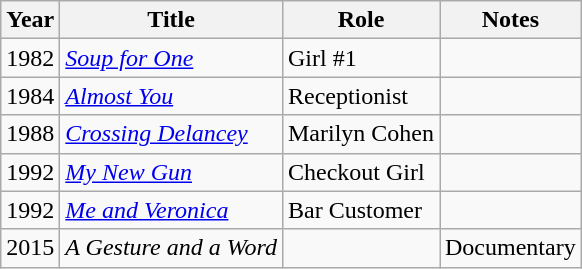<table class="wikitable sortable">
<tr>
<th>Year</th>
<th>Title</th>
<th>Role</th>
<th>Notes</th>
</tr>
<tr>
<td>1982</td>
<td><a href='#'><em>Soup for One</em></a></td>
<td>Girl #1</td>
<td></td>
</tr>
<tr>
<td>1984</td>
<td><em><a href='#'>Almost You</a></em></td>
<td>Receptionist</td>
<td></td>
</tr>
<tr>
<td>1988</td>
<td><em><a href='#'>Crossing Delancey</a></em></td>
<td>Marilyn Cohen</td>
<td></td>
</tr>
<tr>
<td>1992</td>
<td><em><a href='#'>My New Gun</a></em></td>
<td>Checkout Girl</td>
<td></td>
</tr>
<tr>
<td>1992</td>
<td><em><a href='#'>Me and Veronica</a></em></td>
<td>Bar Customer</td>
<td></td>
</tr>
<tr>
<td>2015</td>
<td><em>A Gesture and a Word</em></td>
<td></td>
<td>Documentary</td>
</tr>
</table>
